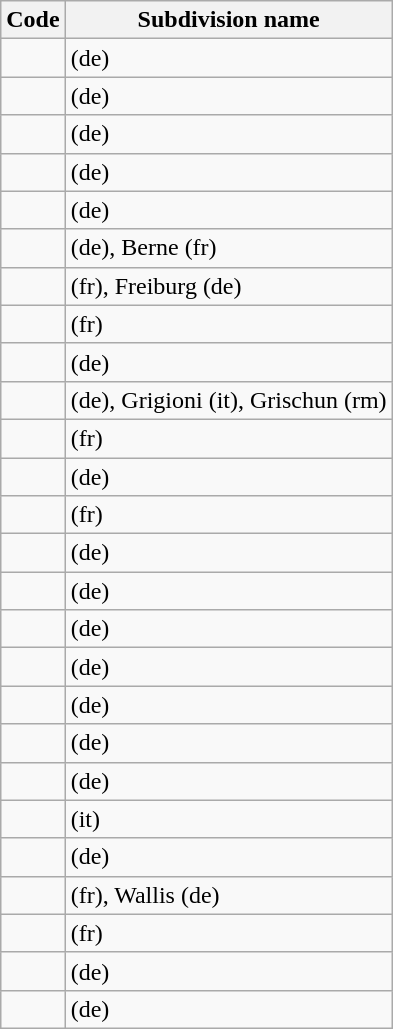<table class="wikitable sortable">
<tr>
<th>Code</th>
<th>Subdivision name</th>
</tr>
<tr>
<td></td>
<td> (de)</td>
</tr>
<tr>
<td></td>
<td> (de)</td>
</tr>
<tr>
<td></td>
<td> (de)</td>
</tr>
<tr>
<td></td>
<td> (de)</td>
</tr>
<tr>
<td></td>
<td> (de)</td>
</tr>
<tr>
<td></td>
<td> (de), Berne (fr)</td>
</tr>
<tr>
<td></td>
<td> (fr), Freiburg (de)</td>
</tr>
<tr>
<td></td>
<td> (fr)</td>
</tr>
<tr>
<td></td>
<td> (de)</td>
</tr>
<tr>
<td></td>
<td> (de), Grigioni (it), Grischun (rm)</td>
</tr>
<tr>
<td></td>
<td> (fr)</td>
</tr>
<tr>
<td></td>
<td> (de)</td>
</tr>
<tr>
<td></td>
<td> (fr)</td>
</tr>
<tr>
<td></td>
<td> (de)</td>
</tr>
<tr>
<td></td>
<td> (de)</td>
</tr>
<tr>
<td></td>
<td> (de)</td>
</tr>
<tr>
<td></td>
<td> (de)</td>
</tr>
<tr>
<td></td>
<td> (de)</td>
</tr>
<tr>
<td></td>
<td> (de)</td>
</tr>
<tr>
<td></td>
<td> (de)</td>
</tr>
<tr>
<td></td>
<td> (it)</td>
</tr>
<tr>
<td></td>
<td> (de)</td>
</tr>
<tr>
<td></td>
<td> (fr), Wallis (de)</td>
</tr>
<tr>
<td></td>
<td> (fr)</td>
</tr>
<tr>
<td></td>
<td> (de)</td>
</tr>
<tr>
<td></td>
<td> (de)</td>
</tr>
</table>
